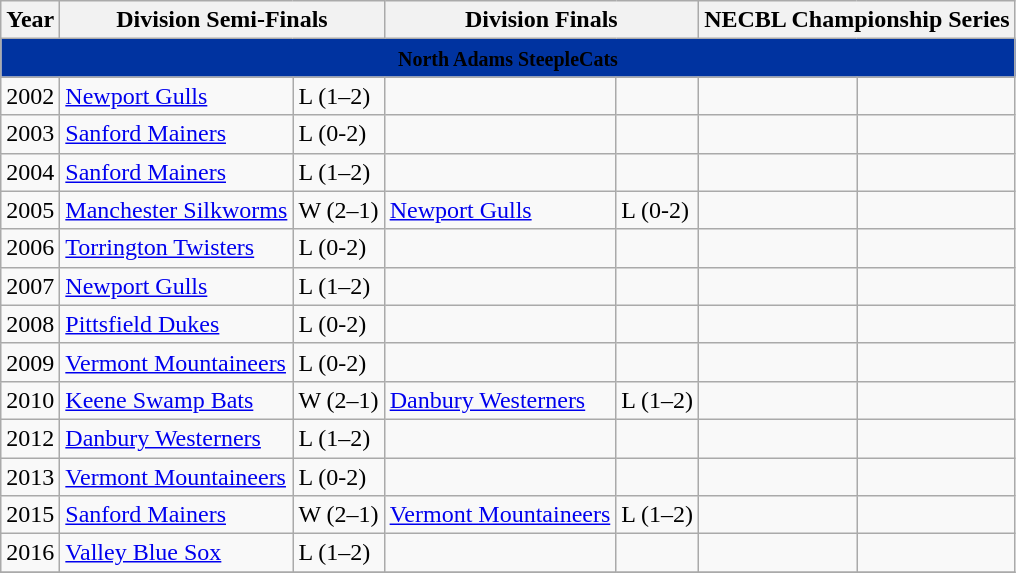<table class="wikitable">
<tr>
<th>Year</th>
<th colspan=2>Division Semi-Finals</th>
<th colspan=2>Division Finals</th>
<th colspan=2>NECBL Championship Series</th>
</tr>
<tr>
<th style="background:#0033a0;" colspan="7"><span><small>North Adams SteepleCats</small></span></th>
</tr>
<tr>
<td>2002</td>
<td><a href='#'>Newport Gulls</a></td>
<td>L (1–2)</td>
<td></td>
<td></td>
<td></td>
<td></td>
</tr>
<tr>
<td>2003</td>
<td><a href='#'>Sanford Mainers</a></td>
<td>L (0-2)</td>
<td></td>
<td></td>
<td></td>
<td></td>
</tr>
<tr>
<td>2004</td>
<td><a href='#'>Sanford Mainers</a></td>
<td>L (1–2)</td>
<td></td>
<td></td>
<td></td>
<td></td>
</tr>
<tr>
<td>2005</td>
<td><a href='#'>Manchester Silkworms</a></td>
<td>W (2–1)</td>
<td><a href='#'>Newport Gulls</a></td>
<td>L (0-2)</td>
<td></td>
<td></td>
</tr>
<tr>
<td>2006</td>
<td><a href='#'>Torrington Twisters</a></td>
<td>L (0-2)</td>
<td></td>
<td></td>
<td></td>
<td></td>
</tr>
<tr>
<td>2007</td>
<td><a href='#'>Newport Gulls</a></td>
<td>L (1–2)</td>
<td></td>
<td></td>
<td></td>
<td></td>
</tr>
<tr>
<td>2008</td>
<td><a href='#'>Pittsfield Dukes</a></td>
<td>L (0-2)</td>
<td></td>
<td></td>
<td></td>
<td></td>
</tr>
<tr>
<td>2009</td>
<td><a href='#'>Vermont Mountaineers</a></td>
<td>L (0-2)</td>
<td></td>
<td></td>
<td></td>
<td></td>
</tr>
<tr>
<td>2010</td>
<td><a href='#'>Keene Swamp Bats</a></td>
<td>W (2–1)</td>
<td><a href='#'>Danbury Westerners</a></td>
<td>L (1–2)</td>
<td></td>
<td></td>
</tr>
<tr>
<td>2012</td>
<td><a href='#'>Danbury Westerners</a></td>
<td>L (1–2)</td>
<td></td>
<td></td>
<td></td>
<td></td>
</tr>
<tr>
<td>2013</td>
<td><a href='#'>Vermont Mountaineers</a></td>
<td>L (0-2)</td>
<td></td>
<td></td>
<td></td>
<td></td>
</tr>
<tr>
<td>2015</td>
<td><a href='#'>Sanford Mainers</a></td>
<td>W (2–1)</td>
<td><a href='#'>Vermont Mountaineers</a></td>
<td>L (1–2)</td>
<td></td>
<td></td>
</tr>
<tr>
<td>2016</td>
<td><a href='#'>Valley Blue Sox</a></td>
<td>L (1–2)</td>
<td></td>
<td></td>
<td></td>
<td></td>
</tr>
<tr>
</tr>
</table>
